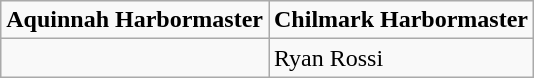<table class="wikitable">
<tr>
<td><strong>Aquinnah Harbormaster</strong></td>
<td><strong>Chilmark Harbormaster</strong></td>
</tr>
<tr>
<td></td>
<td>Ryan Rossi</td>
</tr>
</table>
